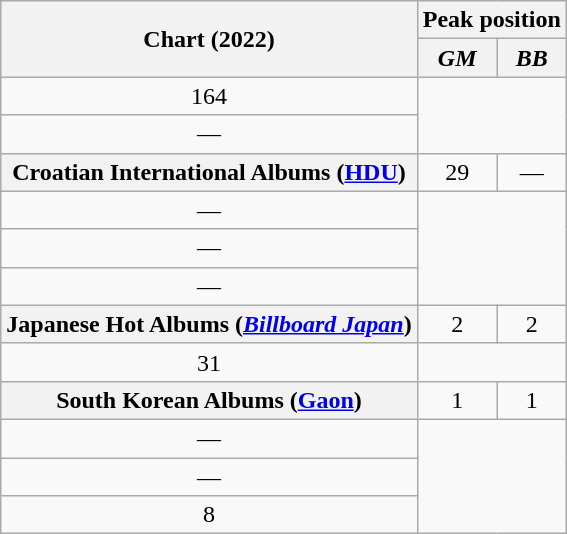<table class="wikitable sortable plainrowheaders" style="text-align:center">
<tr>
<th scope="col" rowspan="2">Chart (2022)</th>
<th scope="col" colspan="2">Peak position</th>
</tr>
<tr>
<th><em>GM</em></th>
<th><em>BB</em></th>
</tr>
<tr>
<td>164</td>
</tr>
<tr>
<td>—</td>
</tr>
<tr>
<th scope="row">Croatian International Albums (<a href='#'>HDU</a>)</th>
<td>29</td>
<td>—</td>
</tr>
<tr>
<td>—</td>
</tr>
<tr>
<td>—</td>
</tr>
<tr>
<td>—</td>
</tr>
<tr>
<th scope="row">Japanese Hot Albums (<em><a href='#'>Billboard Japan</a></em>)</th>
<td>2</td>
<td>2</td>
</tr>
<tr>
<td>31</td>
</tr>
<tr>
<th scope="row">South Korean Albums (<a href='#'>Gaon</a>)</th>
<td>1</td>
<td>1</td>
</tr>
<tr>
<td>—</td>
</tr>
<tr>
<td>—</td>
</tr>
<tr>
<td>8</td>
</tr>
</table>
